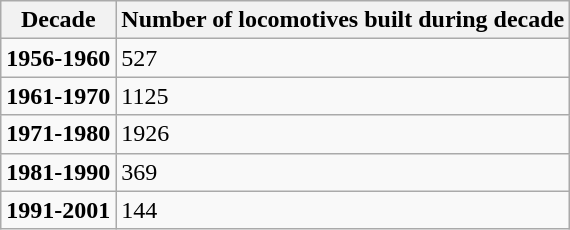<table class="wikitable">
<tr>
<th>Decade</th>
<th>Number of locomotives built during decade</th>
</tr>
<tr>
<td><strong>1956-1960</strong></td>
<td>527</td>
</tr>
<tr>
<td><strong>1961-1970</strong></td>
<td>1125</td>
</tr>
<tr>
<td><strong>1971-1980</strong></td>
<td>1926</td>
</tr>
<tr>
<td><strong>1981-1990</strong></td>
<td>369</td>
</tr>
<tr>
<td><strong>1991-2001</strong></td>
<td>144</td>
</tr>
</table>
